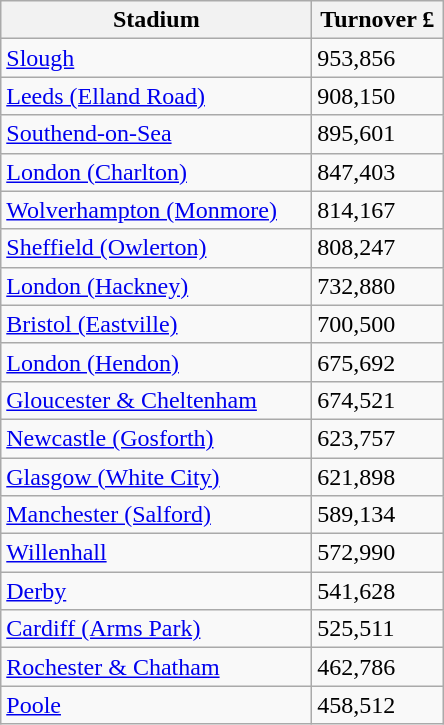<table class="wikitable">
<tr>
<th width=200>Stadium</th>
<th width=80>Turnover £</th>
</tr>
<tr>
<td><a href='#'>Slough</a></td>
<td>953,856</td>
</tr>
<tr>
<td><a href='#'>Leeds (Elland Road)</a></td>
<td>908,150</td>
</tr>
<tr>
<td><a href='#'>Southend-on-Sea</a></td>
<td>895,601</td>
</tr>
<tr>
<td><a href='#'>London (Charlton)</a></td>
<td>847,403</td>
</tr>
<tr>
<td><a href='#'>Wolverhampton (Monmore)</a></td>
<td>814,167</td>
</tr>
<tr>
<td><a href='#'>Sheffield (Owlerton)</a></td>
<td>808,247</td>
</tr>
<tr>
<td><a href='#'>London (Hackney)</a></td>
<td>732,880</td>
</tr>
<tr>
<td><a href='#'>Bristol (Eastville)</a></td>
<td>700,500</td>
</tr>
<tr>
<td><a href='#'>London (Hendon)</a></td>
<td>675,692</td>
</tr>
<tr>
<td><a href='#'>Gloucester & Cheltenham</a></td>
<td>674,521</td>
</tr>
<tr>
<td><a href='#'>Newcastle (Gosforth)</a></td>
<td>623,757</td>
</tr>
<tr>
<td><a href='#'>Glasgow (White City)</a></td>
<td>621,898</td>
</tr>
<tr>
<td><a href='#'>Manchester (Salford)</a></td>
<td>589,134</td>
</tr>
<tr>
<td><a href='#'>Willenhall</a></td>
<td>572,990</td>
</tr>
<tr>
<td><a href='#'>Derby</a></td>
<td>541,628</td>
</tr>
<tr>
<td><a href='#'>Cardiff (Arms Park)</a></td>
<td>525,511</td>
</tr>
<tr>
<td><a href='#'>Rochester & Chatham</a></td>
<td>462,786</td>
</tr>
<tr>
<td><a href='#'>Poole</a></td>
<td>458,512</td>
</tr>
</table>
